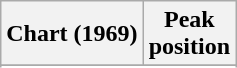<table class="wikitable plainrowheaders sortable" style="text-align:left;">
<tr>
<th>Chart (1969)</th>
<th>Peak<br>position</th>
</tr>
<tr>
</tr>
<tr>
</tr>
</table>
